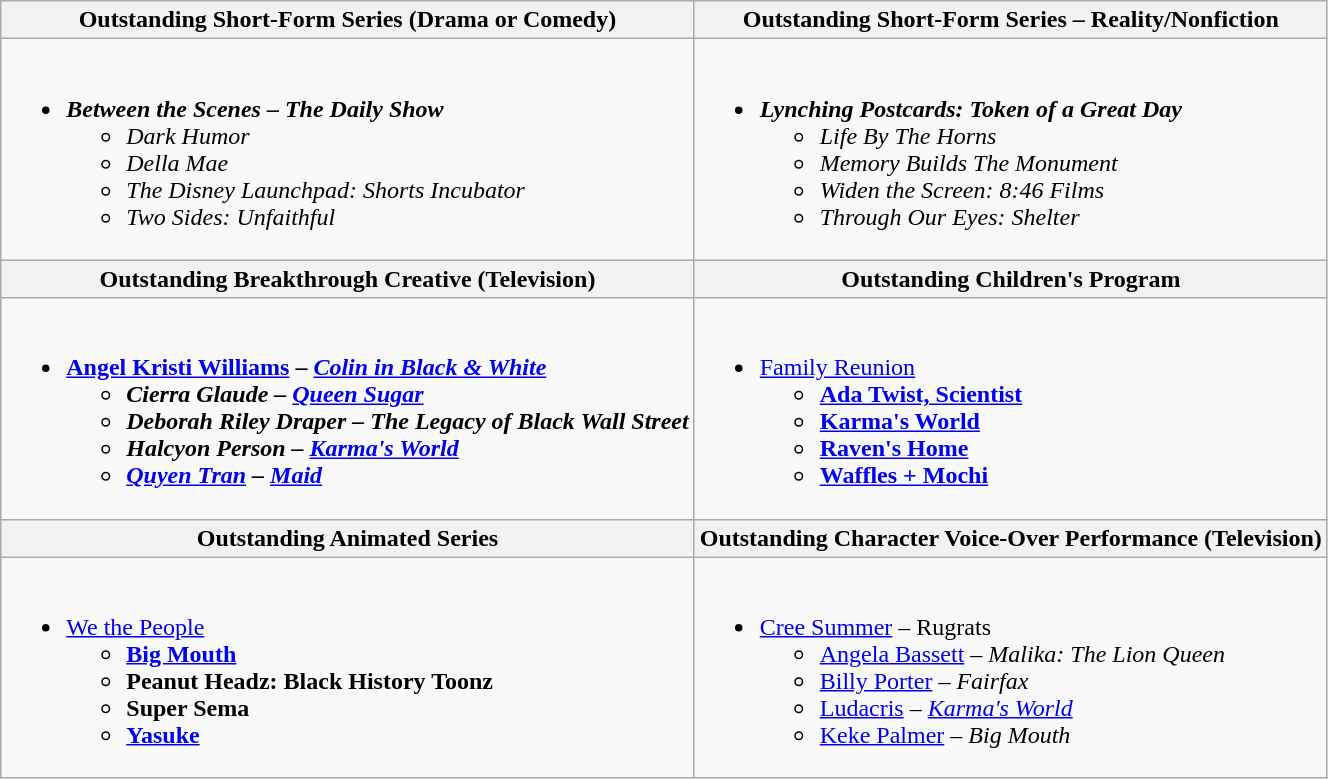<table class="wikitable" style="width=72%">
<tr>
<th>Outstanding Short-Form Series (Drama or Comedy)</th>
<th>Outstanding Short-Form Series – Reality/Nonfiction</th>
</tr>
<tr>
<td valign="top"><br><ul><li><strong><em>Between the Scenes – The Daily Show</em></strong><ul><li><em>Dark Humor</em></li><li><em>Della Mae</em></li><li><em>The Disney Launchpad: Shorts Incubator</em></li><li><em>Two Sides: Unfaithful</em></li></ul></li></ul></td>
<td valign="top"><br><ul><li><strong><em>Lynching Postcards: Token of a Great Day</em></strong><ul><li><em>Life By The Horns</em></li><li><em>Memory Builds The Monument</em></li><li><em>Widen the Screen: 8:46 Films</em></li><li><em>Through Our Eyes: Shelter</em></li></ul></li></ul></td>
</tr>
<tr>
<th>Outstanding Breakthrough Creative (Television)</th>
<th>Outstanding Children's Program</th>
</tr>
<tr>
<td valign="top"><br><ul><li><strong><a href='#'>Angel Kristi Williams</a> – <em><a href='#'>Colin in Black & White</a><strong><em><ul><li>Cierra Glaude – </em><a href='#'>Queen Sugar</a><em></li><li>Deborah Riley Draper – </em>The Legacy of Black Wall Street<em></li><li>Halcyon Person – </em><a href='#'>Karma's World</a><em></li><li><a href='#'>Quyen Tran</a> – </em><a href='#'>Maid</a><em></li></ul></li></ul></td>
<td valign="top"><br><ul><li></em></strong><a href='#'>Family Reunion</a><strong><em><ul><li></em><a href='#'>Ada Twist, Scientist</a><em></li><li></em><a href='#'>Karma's World</a><em></li><li></em><a href='#'>Raven's Home</a><em></li><li></em><a href='#'>Waffles + Mochi</a><em></li></ul></li></ul></td>
</tr>
<tr>
<th>Outstanding Animated Series</th>
<th>Outstanding Character Voice-Over Performance (Television)</th>
</tr>
<tr>
<td valign="top"><br><ul><li></em></strong><a href='#'>We the People</a><strong><em><ul><li></em><a href='#'>Big Mouth</a><em></li><li></em>Peanut Headz: Black History Toonz<em></li><li></em>Super Sema<em></li><li></em><a href='#'>Yasuke</a><em></li></ul></li></ul></td>
<td valign="top"><br><ul><li></strong><a href='#'>Cree Summer</a> – </em>Rugrats</em></strong><ul><li><a href='#'>Angela Bassett</a> – <em>Malika: The Lion Queen</em></li><li><a href='#'>Billy Porter</a> – <em>Fairfax</em></li><li><a href='#'>Ludacris</a> – <em><a href='#'>Karma's World</a></em></li><li><a href='#'>Keke Palmer</a> – <em>Big Mouth</em></li></ul></li></ul></td>
</tr>
</table>
